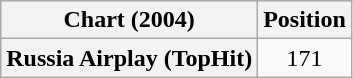<table class="wikitable plainrowheaders" style="text-align:center">
<tr>
<th scope="col">Chart (2004)</th>
<th scope="col">Position</th>
</tr>
<tr>
<th scope="row">Russia Airplay (TopHit)</th>
<td>171</td>
</tr>
</table>
